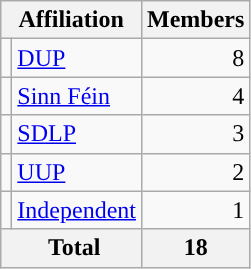<table class="wikitable">
<tr>
<th colspan="2">Affiliation</th>
<th>Members</th>
</tr>
<tr>
<td style="color:inherit;background:"></td>
<td><a href='#'>DUP</a></td>
<td align="right">8</td>
</tr>
<tr>
<td style="color:inherit;background:"></td>
<td><a href='#'>Sinn Féin</a></td>
<td align="right">4</td>
</tr>
<tr>
<td style="color:inherit;background:"></td>
<td><a href='#'>SDLP</a></td>
<td align="right">3</td>
</tr>
<tr>
<td style="color:inherit;background:"></td>
<td><a href='#'>UUP</a></td>
<td align="right">2</td>
</tr>
<tr>
<td style="color:inherit;background:"></td>
<td><a href='#'>Independent</a></td>
<td align="right">1</td>
</tr>
<tr>
<th colspan="2" rowspan="1"> Total</th>
<th align="right">18</th>
</tr>
</table>
